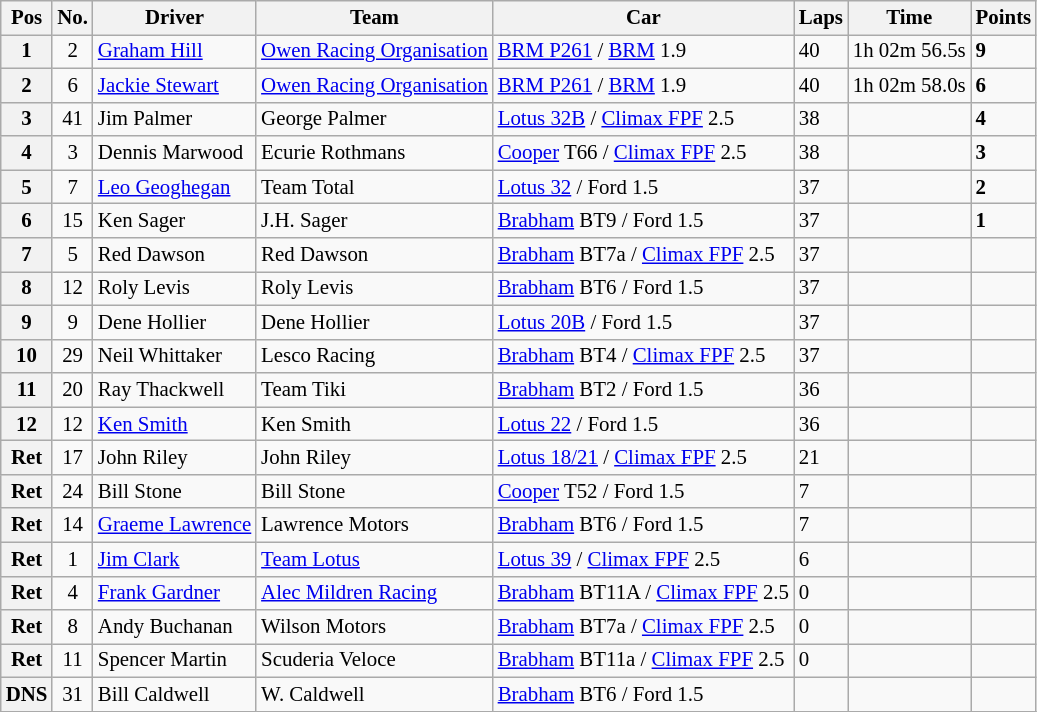<table class="wikitable" style="font-size: 87%;">
<tr>
<th>Pos</th>
<th>No.</th>
<th>Driver</th>
<th>Team</th>
<th>Car</th>
<th>Laps</th>
<th>Time</th>
<th>Points</th>
</tr>
<tr>
<th>1</th>
<td align="center">2</td>
<td> <a href='#'>Graham Hill</a></td>
<td><a href='#'>Owen Racing Organisation</a></td>
<td><a href='#'>BRM P261</a> / <a href='#'>BRM</a> 1.9</td>
<td>40</td>
<td>1h 02m 56.5s</td>
<td><strong>9</strong></td>
</tr>
<tr>
<th>2</th>
<td align="center">6</td>
<td> <a href='#'>Jackie Stewart</a></td>
<td><a href='#'>Owen Racing Organisation</a></td>
<td><a href='#'>BRM P261</a> / <a href='#'>BRM</a> 1.9</td>
<td>40</td>
<td>1h 02m 58.0s</td>
<td><strong>6</strong></td>
</tr>
<tr>
<th>3</th>
<td align="center">41</td>
<td> Jim Palmer</td>
<td>George Palmer</td>
<td><a href='#'>Lotus 32B</a> / <a href='#'>Climax FPF</a> 2.5</td>
<td>38</td>
<td></td>
<td><strong>4</strong></td>
</tr>
<tr>
<th>4</th>
<td align="center">3</td>
<td> Dennis Marwood</td>
<td>Ecurie Rothmans</td>
<td><a href='#'>Cooper</a> T66 / <a href='#'>Climax FPF</a> 2.5</td>
<td>38</td>
<td></td>
<td><strong>3</strong></td>
</tr>
<tr>
<th>5</th>
<td align="center">7</td>
<td> <a href='#'>Leo Geoghegan</a></td>
<td>Team Total</td>
<td><a href='#'>Lotus 32</a> / Ford 1.5</td>
<td>37</td>
<td></td>
<td><strong>2</strong></td>
</tr>
<tr>
<th>6</th>
<td align="center">15</td>
<td> Ken Sager</td>
<td>J.H. Sager</td>
<td><a href='#'>Brabham</a> BT9 / Ford 1.5</td>
<td>37</td>
<td></td>
<td><strong>1</strong></td>
</tr>
<tr>
<th>7</th>
<td align="center">5</td>
<td> Red Dawson</td>
<td>Red Dawson</td>
<td><a href='#'>Brabham</a> BT7a / <a href='#'>Climax FPF</a> 2.5</td>
<td>37</td>
<td></td>
<td></td>
</tr>
<tr>
<th>8</th>
<td align="center">12</td>
<td> Roly Levis</td>
<td>Roly Levis</td>
<td><a href='#'>Brabham</a> BT6 / Ford 1.5</td>
<td>37</td>
<td></td>
<td></td>
</tr>
<tr>
<th>9</th>
<td align="center">9</td>
<td> Dene Hollier</td>
<td>Dene Hollier</td>
<td><a href='#'>Lotus 20B</a> / Ford 1.5</td>
<td>37</td>
<td></td>
<td></td>
</tr>
<tr>
<th>10</th>
<td align="center">29</td>
<td> Neil Whittaker</td>
<td>Lesco Racing</td>
<td><a href='#'>Brabham</a> BT4 / <a href='#'>Climax FPF</a> 2.5</td>
<td>37</td>
<td></td>
<td></td>
</tr>
<tr>
<th>11</th>
<td align="center">20</td>
<td> Ray Thackwell</td>
<td>Team Tiki</td>
<td><a href='#'>Brabham</a> BT2 / Ford 1.5</td>
<td>36</td>
<td></td>
<td></td>
</tr>
<tr>
<th>12</th>
<td align="center">12</td>
<td> <a href='#'>Ken Smith</a></td>
<td>Ken Smith</td>
<td><a href='#'>Lotus 22</a> / Ford 1.5</td>
<td>36</td>
<td></td>
<td></td>
</tr>
<tr>
<th>Ret</th>
<td align="center">17</td>
<td> John Riley</td>
<td>John Riley</td>
<td><a href='#'>Lotus 18/21</a> / <a href='#'>Climax FPF</a> 2.5</td>
<td>21</td>
<td></td>
<td></td>
</tr>
<tr>
<th>Ret</th>
<td align="center">24</td>
<td> Bill Stone</td>
<td>Bill Stone</td>
<td><a href='#'>Cooper</a> T52 / Ford 1.5</td>
<td>7</td>
<td></td>
<td></td>
</tr>
<tr>
<th>Ret</th>
<td align="center">14</td>
<td> <a href='#'>Graeme Lawrence</a></td>
<td>Lawrence Motors</td>
<td><a href='#'>Brabham</a> BT6 / Ford 1.5</td>
<td>7</td>
<td></td>
<td></td>
</tr>
<tr>
<th>Ret</th>
<td align="center">1</td>
<td> <a href='#'>Jim Clark</a></td>
<td><a href='#'>Team Lotus</a></td>
<td><a href='#'>Lotus 39</a> / <a href='#'>Climax FPF</a> 2.5</td>
<td>6</td>
<td></td>
<td></td>
</tr>
<tr>
<th>Ret</th>
<td align="center">4</td>
<td> <a href='#'>Frank Gardner</a></td>
<td><a href='#'>Alec Mildren Racing</a></td>
<td><a href='#'>Brabham</a> BT11A / <a href='#'>Climax FPF</a> 2.5</td>
<td>0</td>
<td></td>
<td></td>
</tr>
<tr>
<th>Ret</th>
<td align="center">8</td>
<td> Andy Buchanan</td>
<td>Wilson Motors</td>
<td><a href='#'>Brabham</a> BT7a / <a href='#'>Climax FPF</a> 2.5</td>
<td>0</td>
<td></td>
<td></td>
</tr>
<tr>
<th>Ret</th>
<td align="center">11</td>
<td> Spencer Martin</td>
<td>Scuderia Veloce</td>
<td><a href='#'>Brabham</a> BT11a / <a href='#'>Climax FPF</a> 2.5</td>
<td>0</td>
<td></td>
<td></td>
</tr>
<tr>
<th>DNS</th>
<td align="center">31</td>
<td> Bill Caldwell</td>
<td>W. Caldwell</td>
<td><a href='#'>Brabham</a> BT6 / Ford 1.5</td>
<td></td>
<td></td>
<td></td>
</tr>
<tr>
</tr>
</table>
